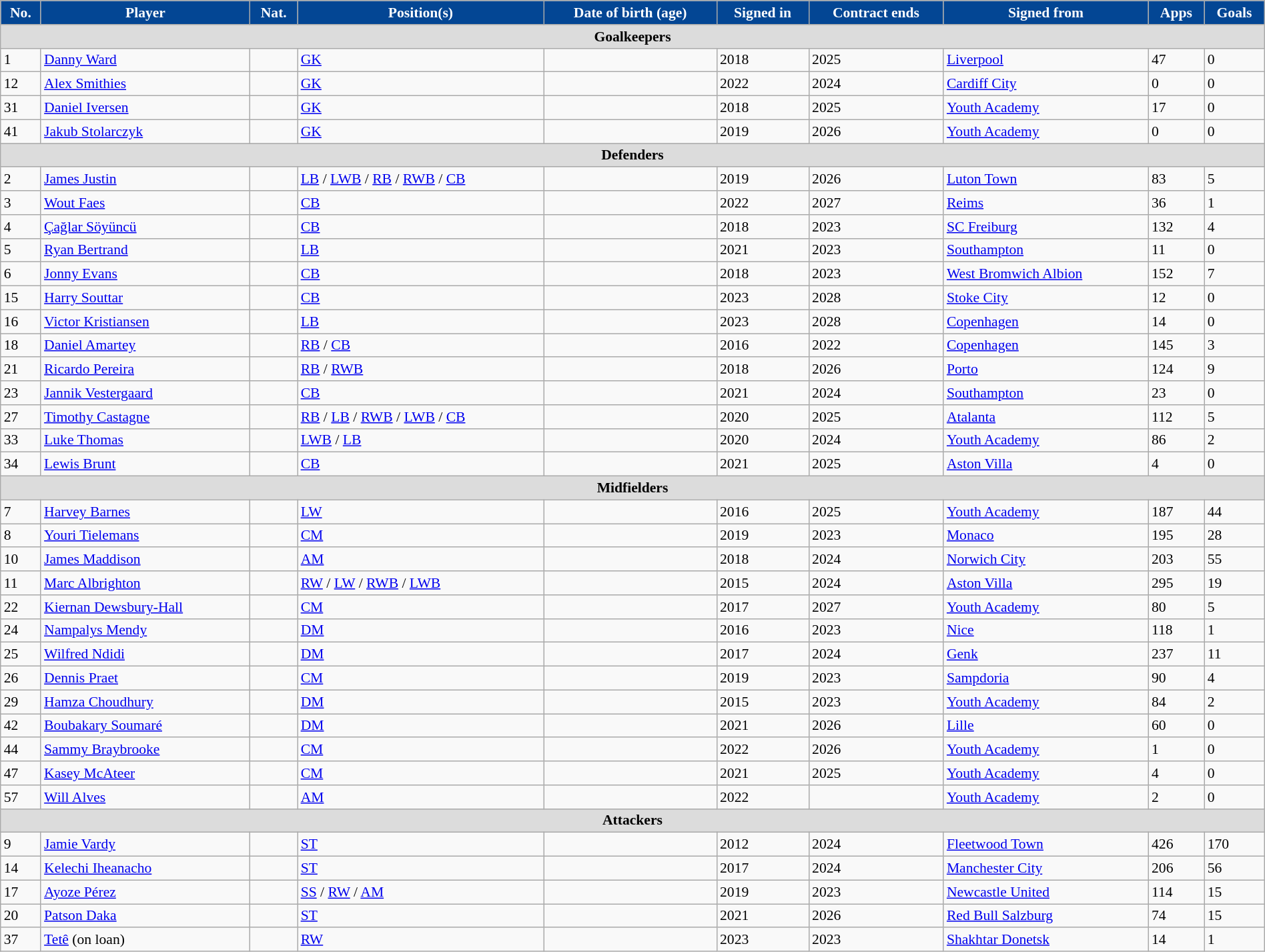<table class="wikitable sortable" style="text-align:left; font-size:90%; width:100%;">
<tr>
<th style="background:#034694; color:white; text-align:center;">No.</th>
<th style="background:#034694; color:white; text-align:center;">Player</th>
<th style="background:#034694; color:white; text-align:center;">Nat.</th>
<th style="background:#034694; color:white; text-align:center;">Position(s)</th>
<th style="background:#034694; color:white; text-align:center;">Date of birth (age)</th>
<th style="background:#034694; color:white; text-align:center;">Signed in</th>
<th style="background:#034694; color:white; text-align:center;">Contract ends</th>
<th style="background:#034694; color:white; text-align:center;">Signed from</th>
<th style="background:#034694; color:white; text-align:center;">Apps</th>
<th style="background:#034694; color:white; text-align:center;">Goals</th>
</tr>
<tr>
<th colspan=11 style="background:#dcdcdc; text-align:center;">Goalkeepers</th>
</tr>
<tr>
<td>1</td>
<td><a href='#'>Danny Ward</a></td>
<td></td>
<td><a href='#'>GK</a></td>
<td></td>
<td>2018</td>
<td>2025</td>
<td> <a href='#'>Liverpool</a></td>
<td>47</td>
<td>0</td>
</tr>
<tr>
<td>12</td>
<td><a href='#'>Alex Smithies</a></td>
<td></td>
<td><a href='#'>GK</a></td>
<td></td>
<td>2022</td>
<td>2024</td>
<td> <a href='#'>Cardiff City</a></td>
<td>0</td>
<td>0</td>
</tr>
<tr>
<td>31</td>
<td><a href='#'>Daniel Iversen</a></td>
<td></td>
<td><a href='#'>GK</a></td>
<td></td>
<td>2018</td>
<td>2025</td>
<td><a href='#'>Youth Academy</a></td>
<td>17</td>
<td>0</td>
</tr>
<tr>
<td>41</td>
<td><a href='#'>Jakub Stolarczyk</a></td>
<td></td>
<td><a href='#'>GK</a></td>
<td></td>
<td>2019</td>
<td>2026</td>
<td><a href='#'>Youth Academy</a></td>
<td>0</td>
<td>0</td>
</tr>
<tr>
<th colspan=11 style="background:#dcdcdc; text-align:center;">Defenders</th>
</tr>
<tr>
<td>2</td>
<td><a href='#'>James Justin</a></td>
<td></td>
<td><a href='#'>LB</a> / <a href='#'>LWB</a> / <a href='#'>RB</a> / <a href='#'>RWB</a> / <a href='#'>CB</a></td>
<td></td>
<td>2019</td>
<td>2026</td>
<td> <a href='#'>Luton Town</a></td>
<td>83</td>
<td>5</td>
</tr>
<tr>
<td>3</td>
<td><a href='#'>Wout Faes</a></td>
<td></td>
<td><a href='#'>CB</a></td>
<td></td>
<td>2022</td>
<td>2027</td>
<td> <a href='#'>Reims</a></td>
<td>36</td>
<td>1</td>
</tr>
<tr>
<td>4</td>
<td><a href='#'>Çağlar Söyüncü</a></td>
<td></td>
<td><a href='#'>CB</a></td>
<td></td>
<td>2018</td>
<td>2023</td>
<td> <a href='#'>SC Freiburg</a></td>
<td>132</td>
<td>4</td>
</tr>
<tr>
<td>5</td>
<td><a href='#'>Ryan Bertrand</a></td>
<td></td>
<td><a href='#'>LB</a></td>
<td></td>
<td>2021</td>
<td>2023</td>
<td> <a href='#'>Southampton</a></td>
<td>11</td>
<td>0</td>
</tr>
<tr>
<td>6</td>
<td><a href='#'>Jonny Evans</a></td>
<td></td>
<td><a href='#'>CB</a></td>
<td></td>
<td>2018</td>
<td>2023</td>
<td> <a href='#'>West Bromwich Albion</a></td>
<td>152</td>
<td>7</td>
</tr>
<tr>
<td>15</td>
<td><a href='#'>Harry Souttar</a></td>
<td></td>
<td><a href='#'>CB</a></td>
<td></td>
<td>2023</td>
<td>2028</td>
<td> <a href='#'>Stoke City</a></td>
<td>12</td>
<td>0</td>
</tr>
<tr>
<td>16</td>
<td><a href='#'>Victor Kristiansen</a></td>
<td></td>
<td><a href='#'>LB</a></td>
<td></td>
<td>2023</td>
<td>2028</td>
<td> <a href='#'>Copenhagen</a></td>
<td>14</td>
<td>0</td>
</tr>
<tr>
<td>18</td>
<td><a href='#'>Daniel Amartey</a></td>
<td></td>
<td><a href='#'>RB</a> / <a href='#'>CB</a></td>
<td></td>
<td>2016</td>
<td>2022</td>
<td> <a href='#'>Copenhagen</a></td>
<td>145</td>
<td>3</td>
</tr>
<tr>
<td>21</td>
<td><a href='#'>Ricardo Pereira</a></td>
<td></td>
<td><a href='#'>RB</a> / <a href='#'>RWB</a></td>
<td></td>
<td>2018</td>
<td>2026</td>
<td> <a href='#'>Porto</a></td>
<td>124</td>
<td>9</td>
</tr>
<tr>
<td>23</td>
<td><a href='#'>Jannik Vestergaard</a></td>
<td></td>
<td><a href='#'>CB</a></td>
<td></td>
<td>2021</td>
<td>2024</td>
<td> <a href='#'>Southampton</a></td>
<td>23</td>
<td>0</td>
</tr>
<tr>
<td>27</td>
<td><a href='#'>Timothy Castagne</a></td>
<td></td>
<td><a href='#'>RB</a> / <a href='#'>LB</a> / <a href='#'>RWB</a> / <a href='#'>LWB</a> / <a href='#'>CB</a></td>
<td></td>
<td>2020</td>
<td>2025</td>
<td> <a href='#'>Atalanta</a></td>
<td>112</td>
<td>5</td>
</tr>
<tr>
<td>33</td>
<td><a href='#'>Luke Thomas</a></td>
<td></td>
<td><a href='#'>LWB</a> / <a href='#'>LB</a></td>
<td></td>
<td>2020</td>
<td>2024</td>
<td><a href='#'>Youth Academy</a></td>
<td>86</td>
<td>2</td>
</tr>
<tr>
<td>34</td>
<td><a href='#'>Lewis Brunt</a></td>
<td></td>
<td><a href='#'>CB</a></td>
<td></td>
<td>2021</td>
<td>2025</td>
<td> <a href='#'>Aston Villa</a></td>
<td>4</td>
<td>0</td>
</tr>
<tr>
<th colspan=11 style="background:#dcdcdc; text-align:center;">Midfielders</th>
</tr>
<tr>
<td>7</td>
<td><a href='#'>Harvey Barnes</a></td>
<td></td>
<td><a href='#'>LW</a></td>
<td></td>
<td>2016</td>
<td>2025</td>
<td><a href='#'>Youth Academy</a></td>
<td>187</td>
<td>44</td>
</tr>
<tr>
<td>8</td>
<td><a href='#'>Youri Tielemans</a></td>
<td></td>
<td><a href='#'>CM</a></td>
<td></td>
<td>2019</td>
<td>2023</td>
<td> <a href='#'>Monaco</a></td>
<td>195</td>
<td>28</td>
</tr>
<tr>
<td>10</td>
<td><a href='#'>James Maddison</a></td>
<td></td>
<td><a href='#'>AM</a></td>
<td></td>
<td>2018</td>
<td>2024</td>
<td> <a href='#'>Norwich City</a></td>
<td>203</td>
<td>55</td>
</tr>
<tr>
<td>11</td>
<td><a href='#'>Marc Albrighton</a></td>
<td></td>
<td><a href='#'>RW</a> / <a href='#'>LW</a> / <a href='#'>RWB</a> / <a href='#'>LWB</a></td>
<td></td>
<td>2015</td>
<td>2024</td>
<td> <a href='#'>Aston Villa</a></td>
<td>295</td>
<td>19</td>
</tr>
<tr>
<td>22</td>
<td><a href='#'>Kiernan Dewsbury-Hall</a></td>
<td></td>
<td><a href='#'>CM</a></td>
<td></td>
<td>2017</td>
<td>2027</td>
<td><a href='#'>Youth Academy</a></td>
<td>80</td>
<td>5</td>
</tr>
<tr>
<td>24</td>
<td><a href='#'>Nampalys Mendy</a></td>
<td></td>
<td><a href='#'>DM</a></td>
<td></td>
<td>2016</td>
<td>2023</td>
<td> <a href='#'>Nice</a></td>
<td>118</td>
<td>1</td>
</tr>
<tr>
<td>25</td>
<td><a href='#'>Wilfred Ndidi</a></td>
<td></td>
<td><a href='#'>DM</a></td>
<td></td>
<td>2017</td>
<td>2024</td>
<td> <a href='#'>Genk</a></td>
<td>237</td>
<td>11</td>
</tr>
<tr>
<td>26</td>
<td><a href='#'>Dennis Praet</a></td>
<td></td>
<td><a href='#'>CM</a></td>
<td></td>
<td>2019</td>
<td>2023</td>
<td> <a href='#'>Sampdoria</a></td>
<td>90</td>
<td>4</td>
</tr>
<tr>
<td>29</td>
<td><a href='#'>Hamza Choudhury</a></td>
<td></td>
<td><a href='#'>DM</a></td>
<td></td>
<td>2015</td>
<td>2023</td>
<td><a href='#'>Youth Academy</a></td>
<td>84</td>
<td>2</td>
</tr>
<tr>
<td>42</td>
<td><a href='#'>Boubakary Soumaré</a></td>
<td></td>
<td><a href='#'>DM</a></td>
<td></td>
<td>2021</td>
<td>2026</td>
<td> <a href='#'>Lille</a></td>
<td>60</td>
<td>0</td>
</tr>
<tr>
<td>44</td>
<td><a href='#'>Sammy Braybrooke</a></td>
<td></td>
<td><a href='#'>CM</a></td>
<td></td>
<td>2022</td>
<td>2026</td>
<td><a href='#'>Youth Academy</a></td>
<td>1</td>
<td>0</td>
</tr>
<tr>
<td>47</td>
<td><a href='#'>Kasey McAteer</a></td>
<td></td>
<td><a href='#'>CM</a></td>
<td></td>
<td>2021</td>
<td>2025</td>
<td><a href='#'>Youth Academy</a></td>
<td>4</td>
<td>0</td>
</tr>
<tr>
<td>57</td>
<td><a href='#'>Will Alves</a></td>
<td></td>
<td><a href='#'>AM</a></td>
<td></td>
<td>2022</td>
<td></td>
<td><a href='#'>Youth Academy</a></td>
<td>2</td>
<td>0</td>
</tr>
<tr>
<th colspan=11 style="background:#dcdcdc; text-align:center;">Attackers</th>
</tr>
<tr>
<td>9</td>
<td><a href='#'>Jamie Vardy</a></td>
<td></td>
<td><a href='#'>ST</a></td>
<td></td>
<td>2012</td>
<td>2024</td>
<td> <a href='#'>Fleetwood Town</a></td>
<td>426</td>
<td>170</td>
</tr>
<tr>
<td>14</td>
<td><a href='#'>Kelechi Iheanacho</a></td>
<td></td>
<td><a href='#'>ST</a></td>
<td></td>
<td>2017</td>
<td>2024</td>
<td> <a href='#'>Manchester City</a></td>
<td>206</td>
<td>56</td>
</tr>
<tr>
<td>17</td>
<td><a href='#'>Ayoze Pérez</a></td>
<td></td>
<td><a href='#'>SS</a> / <a href='#'>RW</a> / <a href='#'>AM</a></td>
<td></td>
<td>2019</td>
<td>2023</td>
<td> <a href='#'>Newcastle United</a></td>
<td>114</td>
<td>15</td>
</tr>
<tr>
<td>20</td>
<td><a href='#'>Patson Daka</a></td>
<td></td>
<td><a href='#'>ST</a></td>
<td></td>
<td>2021</td>
<td>2026</td>
<td> <a href='#'>Red Bull Salzburg</a></td>
<td>74</td>
<td>15</td>
</tr>
<tr>
<td>37</td>
<td><a href='#'>Tetê</a> (on loan)</td>
<td></td>
<td><a href='#'>RW</a></td>
<td></td>
<td>2023</td>
<td>2023</td>
<td> <a href='#'>Shakhtar Donetsk</a></td>
<td>14</td>
<td>1</td>
</tr>
</table>
